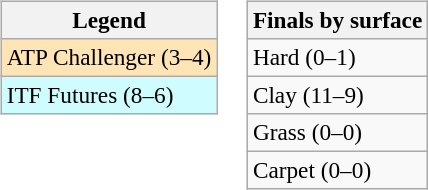<table>
<tr valign=top>
<td><br><table class=wikitable style=font-size:97%>
<tr>
<th>Legend</th>
</tr>
<tr bgcolor=moccasin>
<td>ATP Challenger (3–4)</td>
</tr>
<tr bgcolor=cffcff>
<td>ITF Futures (8–6)</td>
</tr>
</table>
</td>
<td><br><table class=wikitable style=font-size:97%>
<tr>
<th>Finals by surface</th>
</tr>
<tr>
<td>Hard (0–1)</td>
</tr>
<tr>
<td>Clay (11–9)</td>
</tr>
<tr>
<td>Grass (0–0)</td>
</tr>
<tr>
<td>Carpet (0–0)</td>
</tr>
</table>
</td>
</tr>
</table>
